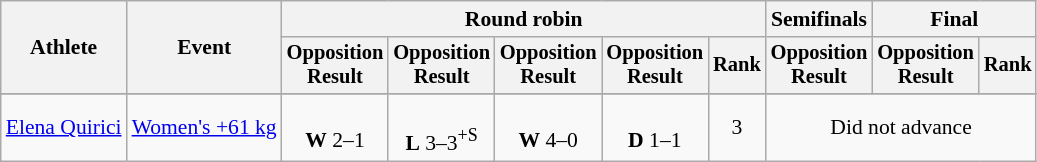<table class="wikitable" style="font-size:90%">
<tr>
<th rowspan=2>Athlete</th>
<th rowspan=2>Event</th>
<th colspan=5>Round robin</th>
<th>Semifinals</th>
<th colspan=2>Final</th>
</tr>
<tr style="font-size:95%">
<th>Opposition<br>Result</th>
<th>Opposition<br>Result</th>
<th>Opposition<br>Result</th>
<th>Opposition<br>Result</th>
<th>Rank</th>
<th>Opposition<br>Result</th>
<th>Opposition<br>Result</th>
<th>Rank</th>
</tr>
<tr align=center>
</tr>
<tr align=center>
<td align=left><a href='#'>Elena Quirici</a></td>
<td align=left><a href='#'>Women's +61 kg</a></td>
<td><br><strong>W</strong> 2–1</td>
<td><br><strong>L</strong> 3–3<sup>+S</sup></td>
<td><br><strong>W</strong> 4–0</td>
<td><br><strong>D</strong> 1–1</td>
<td>3</td>
<td colspan="3">Did not advance</td>
</tr>
</table>
